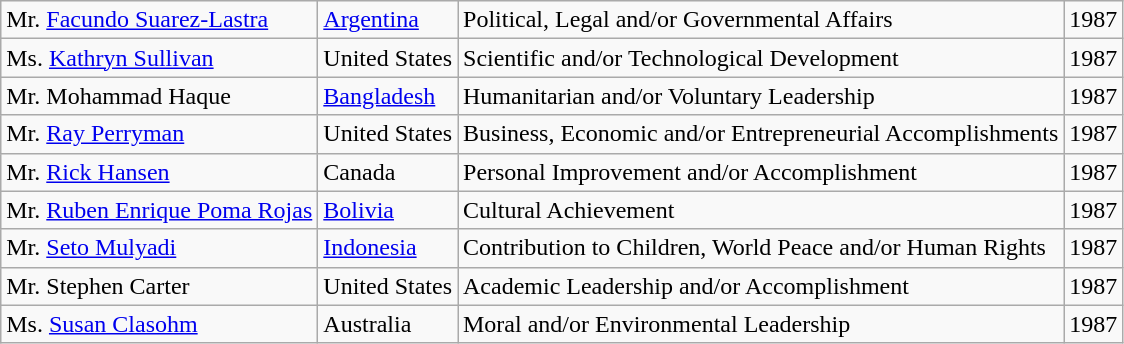<table class="wikitable">
<tr>
<td>Mr. <a href='#'>Facundo Suarez-Lastra</a></td>
<td><a href='#'>Argentina</a></td>
<td>Political, Legal and/or Governmental Affairs</td>
<td style="text-align:right;">1987</td>
</tr>
<tr>
<td>Ms. <a href='#'>Kathryn Sullivan</a></td>
<td>United States</td>
<td>Scientific and/or Technological Development</td>
<td style="text-align:right;">1987</td>
</tr>
<tr>
<td>Mr. Mohammad Haque</td>
<td><a href='#'>Bangladesh</a></td>
<td>Humanitarian and/or Voluntary Leadership</td>
<td style="text-align:right;">1987</td>
</tr>
<tr>
<td>Mr. <a href='#'>Ray Perryman</a></td>
<td>United States</td>
<td>Business, Economic and/or Entrepreneurial Accomplishments</td>
<td style="text-align:right;">1987</td>
</tr>
<tr>
<td>Mr. <a href='#'>Rick Hansen</a></td>
<td>Canada</td>
<td>Personal Improvement and/or Accomplishment</td>
<td style="text-align:right;">1987</td>
</tr>
<tr>
<td>Mr. <a href='#'>Ruben Enrique Poma Rojas</a></td>
<td><a href='#'>Bolivia</a></td>
<td>Cultural Achievement</td>
<td style="text-align:right;">1987</td>
</tr>
<tr>
<td>Mr. <a href='#'>Seto Mulyadi</a></td>
<td><a href='#'>Indonesia</a></td>
<td>Contribution to Children, World Peace and/or Human Rights</td>
<td style="text-align:right;">1987</td>
</tr>
<tr>
<td>Mr. Stephen Carter</td>
<td>United States</td>
<td>Academic Leadership and/or Accomplishment</td>
<td style="text-align:right;">1987</td>
</tr>
<tr>
<td>Ms. <a href='#'>Susan Clasohm</a></td>
<td>Australia</td>
<td>Moral and/or Environmental Leadership</td>
<td style="text-align:right;">1987</td>
</tr>
</table>
